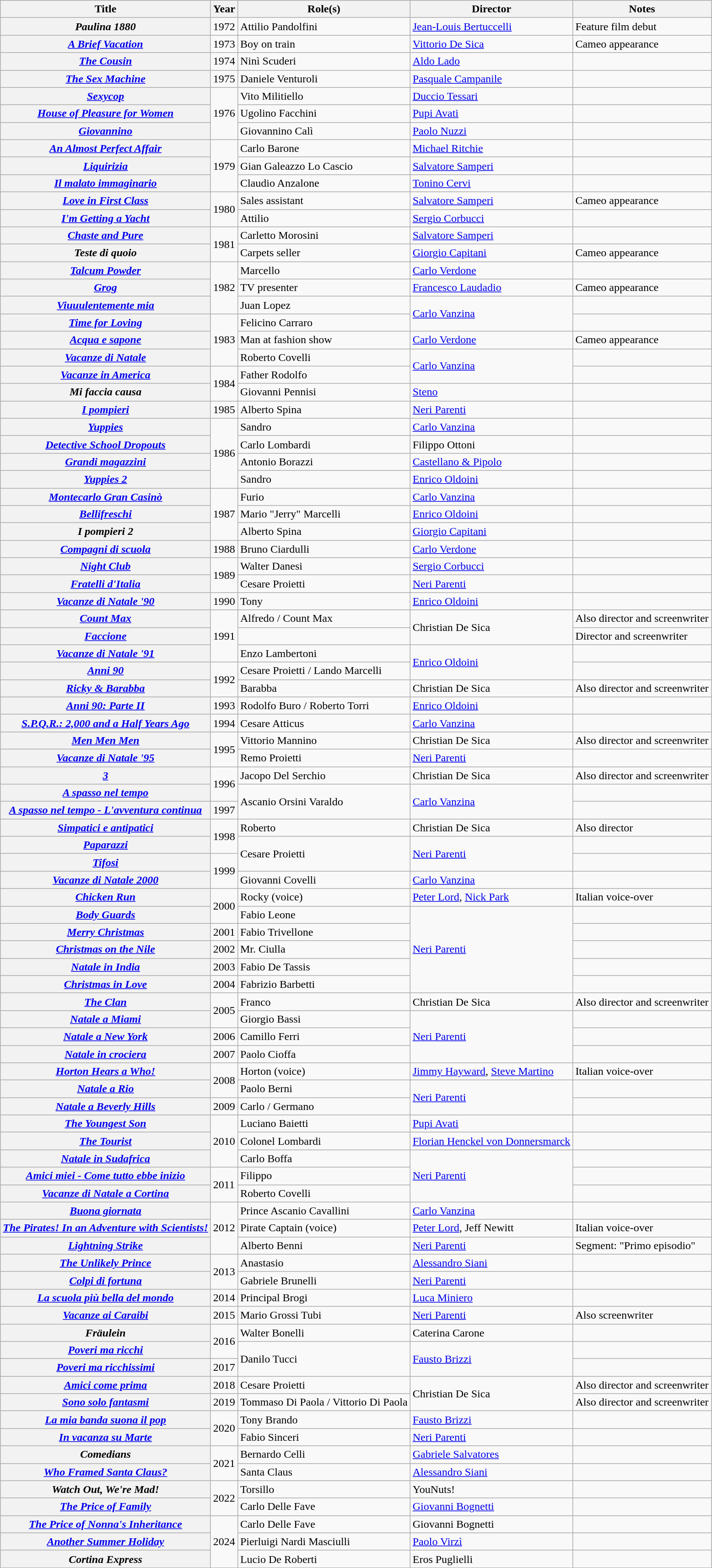<table class="wikitable plainrowheaders sortable">
<tr>
<th scope="col">Title</th>
<th scope="col">Year</th>
<th scope="col">Role(s)</th>
<th scope="col">Director</th>
<th scope="col" class="unsortable">Notes</th>
</tr>
<tr>
<th scope="row"><em>Paulina 1880</em></th>
<td>1972</td>
<td>Attilio Pandolfini</td>
<td><a href='#'>Jean-Louis Bertuccelli</a></td>
<td>Feature film debut</td>
</tr>
<tr>
<th scope="row"><em><a href='#'>A Brief Vacation</a></em></th>
<td>1973</td>
<td>Boy on train</td>
<td><a href='#'>Vittorio De Sica</a></td>
<td>Cameo appearance</td>
</tr>
<tr>
<th scope="row"><em><a href='#'>The Cousin</a></em></th>
<td>1974</td>
<td>Ninì Scuderi</td>
<td><a href='#'>Aldo Lado</a></td>
<td></td>
</tr>
<tr>
<th scope="row"><em><a href='#'>The Sex Machine</a></em></th>
<td>1975</td>
<td>Daniele Venturoli</td>
<td><a href='#'>Pasquale Campanile</a></td>
<td></td>
</tr>
<tr>
<th scope="row"><em><a href='#'>Sexycop</a></em></th>
<td rowspan="3">1976</td>
<td>Vito Militiello</td>
<td><a href='#'>Duccio Tessari</a></td>
<td></td>
</tr>
<tr>
<th scope="row"><em><a href='#'>House of Pleasure for Women</a></em></th>
<td>Ugolino Facchini</td>
<td><a href='#'>Pupi Avati</a></td>
<td></td>
</tr>
<tr>
<th scope="row"><em><a href='#'>Giovannino</a></em></th>
<td>Giovannino Calì</td>
<td><a href='#'>Paolo Nuzzi</a></td>
<td></td>
</tr>
<tr>
<th scope="row"><em><a href='#'>An Almost Perfect Affair</a></em></th>
<td rowspan="3">1979</td>
<td>Carlo Barone</td>
<td><a href='#'>Michael Ritchie</a></td>
<td></td>
</tr>
<tr>
<th scope="row"><em><a href='#'>Liquirizia</a></em></th>
<td>Gian Galeazzo Lo Cascio</td>
<td><a href='#'>Salvatore Samperi</a></td>
<td></td>
</tr>
<tr>
<th scope="row"><em><a href='#'>Il malato immaginario</a></em></th>
<td>Claudio Anzalone</td>
<td><a href='#'>Tonino Cervi</a></td>
<td></td>
</tr>
<tr>
<th scope="row"><em><a href='#'>Love in First Class</a></em></th>
<td rowspan="2">1980</td>
<td>Sales assistant</td>
<td><a href='#'>Salvatore Samperi</a></td>
<td>Cameo appearance</td>
</tr>
<tr>
<th scope="row"><em><a href='#'>I'm Getting a Yacht</a></em></th>
<td>Attilio</td>
<td><a href='#'>Sergio Corbucci</a></td>
<td></td>
</tr>
<tr>
<th scope="row"><em><a href='#'>Chaste and Pure</a></em></th>
<td rowspan="2">1981</td>
<td>Carletto Morosini</td>
<td><a href='#'>Salvatore Samperi</a></td>
<td></td>
</tr>
<tr>
<th scope="row"><em>Teste di quoio</em></th>
<td>Carpets seller</td>
<td><a href='#'>Giorgio Capitani</a></td>
<td>Cameo appearance</td>
</tr>
<tr>
<th scope="row"><em><a href='#'>Talcum Powder</a></em></th>
<td rowspan="3">1982</td>
<td>Marcello</td>
<td><a href='#'>Carlo Verdone</a></td>
<td></td>
</tr>
<tr>
<th scope="row"><em><a href='#'>Grog</a></em></th>
<td>TV presenter</td>
<td><a href='#'>Francesco Laudadio</a></td>
<td>Cameo appearance</td>
</tr>
<tr>
<th scope="row"><em><a href='#'>Viuuulentemente mia</a></em></th>
<td>Juan Lopez</td>
<td rowspan="2"><a href='#'>Carlo Vanzina</a></td>
<td></td>
</tr>
<tr>
<th scope="row"><em><a href='#'>Time for Loving</a></em></th>
<td rowspan="3">1983</td>
<td>Felicino Carraro</td>
<td></td>
</tr>
<tr>
<th scope="row"><em><a href='#'>Acqua e sapone</a></em></th>
<td>Man at fashion show</td>
<td><a href='#'>Carlo Verdone</a></td>
<td>Cameo appearance</td>
</tr>
<tr>
<th scope="row"><em><a href='#'>Vacanze di Natale</a></em></th>
<td>Roberto Covelli</td>
<td rowspan="2"><a href='#'>Carlo Vanzina</a></td>
<td></td>
</tr>
<tr>
<th scope="row"><em><a href='#'>Vacanze in America</a></em></th>
<td rowspan="2">1984</td>
<td>Father Rodolfo</td>
<td></td>
</tr>
<tr>
<th scope="row"><em>Mi faccia causa</em></th>
<td>Giovanni Pennisi</td>
<td><a href='#'>Steno</a></td>
<td></td>
</tr>
<tr>
<th scope="row"><em><a href='#'>I pompieri</a></em></th>
<td>1985</td>
<td>Alberto Spina</td>
<td><a href='#'>Neri Parenti</a></td>
<td></td>
</tr>
<tr>
<th scope="row"><em><a href='#'>Yuppies</a></em></th>
<td rowspan="4">1986</td>
<td>Sandro</td>
<td><a href='#'>Carlo Vanzina</a></td>
<td></td>
</tr>
<tr>
<th scope="row"><em><a href='#'>Detective School Dropouts</a></em></th>
<td>Carlo Lombardi</td>
<td>Filippo Ottoni</td>
<td></td>
</tr>
<tr>
<th scope="row"><em><a href='#'>Grandi magazzini</a></em></th>
<td>Antonio Borazzi</td>
<td><a href='#'>Castellano & Pipolo</a></td>
<td></td>
</tr>
<tr>
<th scope="row"><em><a href='#'>Yuppies 2</a></em></th>
<td>Sandro</td>
<td><a href='#'>Enrico Oldoini</a></td>
<td></td>
</tr>
<tr>
<th scope="row"><em><a href='#'>Montecarlo Gran Casinò</a></em></th>
<td rowspan="3">1987</td>
<td>Furio</td>
<td><a href='#'>Carlo Vanzina</a></td>
<td></td>
</tr>
<tr>
<th scope="row"><em><a href='#'>Bellifreschi</a></em></th>
<td>Mario "Jerry" Marcelli</td>
<td><a href='#'>Enrico Oldoini</a></td>
<td></td>
</tr>
<tr>
<th scope="row"><em>I pompieri 2</em></th>
<td>Alberto Spina</td>
<td><a href='#'>Giorgio Capitani</a></td>
<td></td>
</tr>
<tr>
<th scope="row"><em><a href='#'>Compagni di scuola</a></em></th>
<td>1988</td>
<td>Bruno Ciardulli</td>
<td><a href='#'>Carlo Verdone</a></td>
<td></td>
</tr>
<tr>
<th scope="row"><em><a href='#'>Night Club</a></em></th>
<td rowspan="2">1989</td>
<td>Walter Danesi</td>
<td><a href='#'>Sergio Corbucci</a></td>
<td></td>
</tr>
<tr>
<th scope="row"><em><a href='#'>Fratelli d'Italia</a></em></th>
<td>Cesare Proietti</td>
<td><a href='#'>Neri Parenti</a></td>
<td></td>
</tr>
<tr>
<th scope="row"><em><a href='#'>Vacanze di Natale '90</a></em></th>
<td>1990</td>
<td>Tony</td>
<td><a href='#'>Enrico Oldoini</a></td>
<td></td>
</tr>
<tr>
<th scope="row"><em><a href='#'>Count Max</a></em></th>
<td rowspan="3">1991</td>
<td>Alfredo / Count Max</td>
<td rowspan="2">Christian De Sica</td>
<td>Also director and screenwriter</td>
</tr>
<tr>
<th scope="row"><em><a href='#'>Faccione</a></em></th>
<td></td>
<td>Director and screenwriter</td>
</tr>
<tr>
<th scope="row"><em><a href='#'>Vacanze di Natale '91</a></em></th>
<td>Enzo Lambertoni</td>
<td rowspan="2"><a href='#'>Enrico Oldoini</a></td>
<td></td>
</tr>
<tr>
<th scope="row"><em><a href='#'>Anni 90</a></em></th>
<td rowspan="2">1992</td>
<td>Cesare Proietti / Lando Marcelli</td>
<td></td>
</tr>
<tr>
<th scope="row"><em><a href='#'>Ricky & Barabba</a></em></th>
<td>Barabba</td>
<td>Christian De Sica</td>
<td>Also director and screenwriter</td>
</tr>
<tr>
<th scope="row"><em><a href='#'>Anni 90: Parte II</a></em></th>
<td>1993</td>
<td>Rodolfo Buro / Roberto Torri</td>
<td><a href='#'>Enrico Oldoini</a></td>
<td></td>
</tr>
<tr>
<th scope="row"><em><a href='#'>S.P.Q.R.: 2,000 and a Half Years Ago</a></em></th>
<td>1994</td>
<td>Cesare Atticus</td>
<td><a href='#'>Carlo Vanzina</a></td>
<td></td>
</tr>
<tr>
<th scope="row"><em><a href='#'>Men Men Men</a></em></th>
<td rowspan="2">1995</td>
<td>Vittorio Mannino</td>
<td>Christian De Sica</td>
<td>Also director and screenwriter</td>
</tr>
<tr>
<th scope="row"><em><a href='#'>Vacanze di Natale '95</a></em></th>
<td>Remo Proietti</td>
<td><a href='#'>Neri Parenti</a></td>
<td></td>
</tr>
<tr>
<th scope="row"><em><a href='#'>3</a></em></th>
<td rowspan="2">1996</td>
<td>Jacopo Del Serchio</td>
<td>Christian De Sica</td>
<td>Also director and screenwriter</td>
</tr>
<tr>
<th scope="row"><em><a href='#'>A spasso nel tempo</a></em></th>
<td rowspan="2">Ascanio Orsini Varaldo</td>
<td rowspan="2"><a href='#'>Carlo Vanzina</a></td>
<td></td>
</tr>
<tr>
<th scope="row"><em><a href='#'>A spasso nel tempo - L'avventura continua</a></em></th>
<td>1997</td>
<td></td>
</tr>
<tr>
<th scope="row"><em><a href='#'>Simpatici e antipatici</a></em></th>
<td rowspan="2">1998</td>
<td>Roberto</td>
<td>Christian De Sica</td>
<td>Also director</td>
</tr>
<tr>
<th scope="row"><em><a href='#'>Paparazzi</a></em></th>
<td rowspan="2">Cesare Proietti</td>
<td rowspan="2"><a href='#'>Neri Parenti</a></td>
<td></td>
</tr>
<tr>
<th scope="row"><em><a href='#'>Tifosi</a></em></th>
<td rowspan="2">1999</td>
<td></td>
</tr>
<tr>
<th scope="row"><em><a href='#'>Vacanze di Natale 2000</a></em></th>
<td>Giovanni Covelli</td>
<td><a href='#'>Carlo Vanzina</a></td>
<td></td>
</tr>
<tr>
<th scope="row"><em><a href='#'>Chicken Run</a></em></th>
<td rowspan="2">2000</td>
<td>Rocky (voice)</td>
<td><a href='#'>Peter Lord</a>, <a href='#'>Nick Park</a></td>
<td>Italian voice-over</td>
</tr>
<tr>
<th scope="row"><em><a href='#'>Body Guards</a></em></th>
<td>Fabio Leone</td>
<td rowspan="5"><a href='#'>Neri Parenti</a></td>
<td></td>
</tr>
<tr>
<th scope="row"><em><a href='#'>Merry Christmas</a></em></th>
<td>2001</td>
<td>Fabio Trivellone</td>
<td></td>
</tr>
<tr>
<th scope="row"><em><a href='#'>Christmas on the Nile</a></em></th>
<td>2002</td>
<td>Mr. Ciulla</td>
<td></td>
</tr>
<tr>
<th scope="row"><em><a href='#'>Natale in India</a></em></th>
<td>2003</td>
<td>Fabio De Tassis</td>
<td></td>
</tr>
<tr>
<th scope="row"><em><a href='#'>Christmas in Love</a></em></th>
<td>2004</td>
<td>Fabrizio Barbetti</td>
<td></td>
</tr>
<tr>
<th scope="row"><em><a href='#'>The Clan</a></em></th>
<td rowspan="2">2005</td>
<td>Franco</td>
<td>Christian De Sica</td>
<td>Also director and screenwriter</td>
</tr>
<tr>
<th scope="row"><em><a href='#'>Natale a Miami</a></em></th>
<td>Giorgio Bassi</td>
<td rowspan="3"><a href='#'>Neri Parenti</a></td>
<td></td>
</tr>
<tr>
<th scope="row"><em><a href='#'>Natale a New York</a></em></th>
<td>2006</td>
<td>Camillo Ferri</td>
<td></td>
</tr>
<tr>
<th scope="row"><em><a href='#'>Natale in crociera</a></em></th>
<td>2007</td>
<td>Paolo Cioffa</td>
<td></td>
</tr>
<tr>
<th scope="row"><em><a href='#'>Horton Hears a Who!</a></em></th>
<td rowspan="2">2008</td>
<td>Horton (voice)</td>
<td><a href='#'>Jimmy Hayward</a>, <a href='#'>Steve Martino</a></td>
<td>Italian voice-over</td>
</tr>
<tr>
<th scope="row"><em><a href='#'>Natale a Rio</a></em></th>
<td>Paolo Berni</td>
<td rowspan="2"><a href='#'>Neri Parenti</a></td>
<td></td>
</tr>
<tr>
<th scope="row"><em><a href='#'>Natale a Beverly Hills</a></em></th>
<td>2009</td>
<td>Carlo / Germano</td>
<td></td>
</tr>
<tr>
<th scope="row"><em><a href='#'>The Youngest Son</a></em></th>
<td rowspan="3">2010</td>
<td>Luciano Baietti</td>
<td><a href='#'>Pupi Avati</a></td>
<td></td>
</tr>
<tr>
<th scope="row"><em><a href='#'>The Tourist</a></em></th>
<td>Colonel Lombardi</td>
<td><a href='#'>Florian Henckel von Donnersmarck</a></td>
<td></td>
</tr>
<tr>
<th scope="row"><em><a href='#'>Natale in Sudafrica</a></em></th>
<td>Carlo Boffa</td>
<td rowspan="3"><a href='#'>Neri Parenti</a></td>
<td></td>
</tr>
<tr>
<th scope="row"><em><a href='#'>Amici miei - Come tutto ebbe inizio</a></em></th>
<td rowspan="2">2011</td>
<td>Filippo</td>
<td></td>
</tr>
<tr>
<th scope="row"><em><a href='#'>Vacanze di Natale a Cortina</a></em></th>
<td>Roberto Covelli</td>
<td></td>
</tr>
<tr>
<th scope="row"><em><a href='#'>Buona giornata</a></em></th>
<td rowspan="3">2012</td>
<td>Prince Ascanio Cavallini</td>
<td><a href='#'>Carlo Vanzina</a></td>
<td></td>
</tr>
<tr>
<th scope="row"><em><a href='#'>The Pirates! In an Adventure with Scientists!</a></em></th>
<td>Pirate Captain (voice)</td>
<td><a href='#'>Peter Lord</a>, Jeff Newitt</td>
<td>Italian voice-over</td>
</tr>
<tr>
<th scope="row"><em><a href='#'>Lightning Strike</a></em></th>
<td>Alberto Benni</td>
<td><a href='#'>Neri Parenti</a></td>
<td>Segment: "Primo episodio"</td>
</tr>
<tr>
<th scope="row"><em><a href='#'>The Unlikely Prince</a></em></th>
<td rowspan="2">2013</td>
<td>Anastasio</td>
<td><a href='#'>Alessandro Siani</a></td>
<td></td>
</tr>
<tr>
<th scope="row"><em><a href='#'>Colpi di fortuna</a></em></th>
<td>Gabriele Brunelli</td>
<td><a href='#'>Neri Parenti</a></td>
<td></td>
</tr>
<tr>
<th scope="row"><em><a href='#'>La scuola più bella del mondo</a></em></th>
<td>2014</td>
<td>Principal Brogi</td>
<td><a href='#'>Luca Miniero</a></td>
<td></td>
</tr>
<tr>
<th scope="row"><em><a href='#'>Vacanze ai Caraibi</a></em></th>
<td>2015</td>
<td>Mario Grossi Tubi</td>
<td><a href='#'>Neri Parenti</a></td>
<td>Also screenwriter</td>
</tr>
<tr>
<th scope="row"><em>Fräulein</em></th>
<td rowspan="2">2016</td>
<td>Walter Bonelli</td>
<td>Caterina Carone</td>
<td></td>
</tr>
<tr>
<th scope="row"><em><a href='#'>Poveri ma ricchi</a></em></th>
<td rowspan="2">Danilo Tucci</td>
<td rowspan="2"><a href='#'>Fausto Brizzi</a></td>
<td></td>
</tr>
<tr>
<th scope="row"><em><a href='#'>Poveri ma ricchissimi</a></em></th>
<td>2017</td>
<td></td>
</tr>
<tr>
<th scope="row"><em><a href='#'>Amici come prima</a></em></th>
<td>2018</td>
<td>Cesare Proietti</td>
<td rowspan="2">Christian De Sica</td>
<td>Also director and screenwriter</td>
</tr>
<tr>
<th scope="row"><em><a href='#'>Sono solo fantasmi</a></em></th>
<td>2019</td>
<td>Tommaso Di Paola / Vittorio Di Paola</td>
<td>Also director and screenwriter</td>
</tr>
<tr>
<th scope="row"><em><a href='#'>La mia banda suona il pop</a></em></th>
<td rowspan="2">2020</td>
<td>Tony Brando</td>
<td><a href='#'>Fausto Brizzi</a></td>
<td></td>
</tr>
<tr>
<th scope="row"><em><a href='#'>In vacanza su Marte</a></em></th>
<td>Fabio Sinceri</td>
<td><a href='#'>Neri Parenti</a></td>
<td></td>
</tr>
<tr>
<th scope="row"><em>Comedians</em></th>
<td rowspan="2">2021</td>
<td>Bernardo Celli</td>
<td><a href='#'>Gabriele Salvatores</a></td>
<td></td>
</tr>
<tr>
<th scope="row"><em><a href='#'>Who Framed Santa Claus?</a></em></th>
<td>Santa Claus</td>
<td><a href='#'>Alessandro Siani</a></td>
<td></td>
</tr>
<tr>
<th scope="row"><em>Watch Out, We're Mad!</em></th>
<td rowspan="2">2022</td>
<td>Torsillo</td>
<td>YouNuts!</td>
<td></td>
</tr>
<tr>
<th scope="row"><em><a href='#'>The Price of Family</a></em></th>
<td>Carlo Delle Fave</td>
<td><a href='#'>Giovanni Bognetti</a></td>
<td></td>
</tr>
<tr>
<th scope="row"><em><a href='#'>The Price of Nonna's Inheritance</a></em></th>
<td rowspan="3">2024</td>
<td>Carlo Delle Fave</td>
<td>Giovanni Bognetti</td>
<td></td>
</tr>
<tr>
<th scope="row"><em><a href='#'>Another Summer Holiday</a></em></th>
<td>Pierluigi Nardi Masciulli</td>
<td><a href='#'>Paolo Virzì</a></td>
<td></td>
</tr>
<tr>
<th scope="row"><em>Cortina Express</em></th>
<td>Lucio De Roberti</td>
<td>Eros Puglielli</td>
<td></td>
</tr>
</table>
